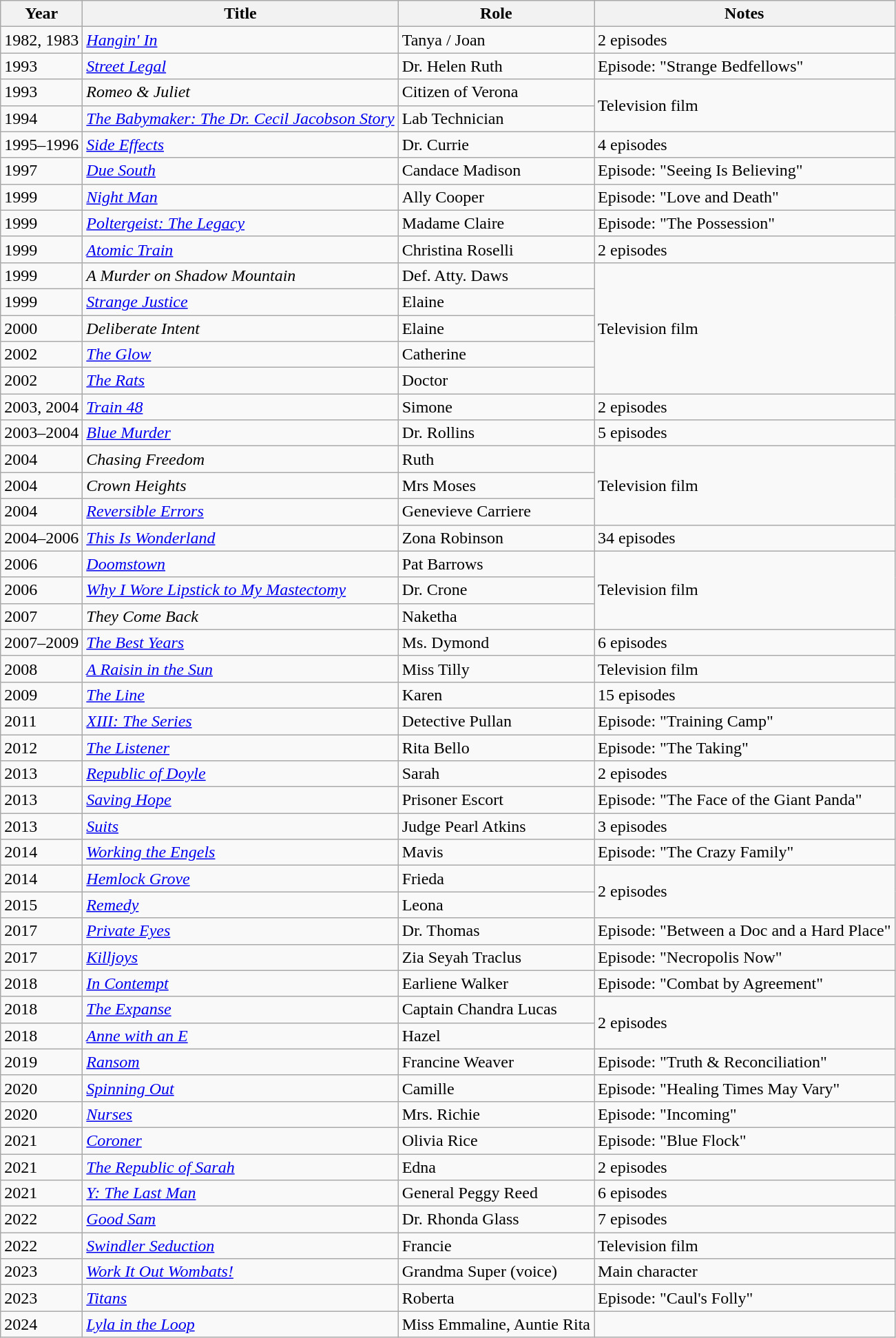<table class="wikitable sortable">
<tr>
<th>Year</th>
<th>Title</th>
<th>Role</th>
<th class="unsortable">Notes</th>
</tr>
<tr>
<td>1982, 1983</td>
<td><em><a href='#'>Hangin' In</a></em></td>
<td>Tanya / Joan</td>
<td>2 episodes</td>
</tr>
<tr>
<td>1993</td>
<td><a href='#'><em>Street Legal</em></a></td>
<td>Dr. Helen Ruth</td>
<td>Episode: "Strange Bedfellows"</td>
</tr>
<tr>
<td>1993</td>
<td><em>Romeo & Juliet</em></td>
<td>Citizen of Verona</td>
<td rowspan="2">Television film</td>
</tr>
<tr>
<td>1994</td>
<td data-sort-value="Babymaker: The Dr. Cecil Jacobson Story, The"><em><a href='#'>The Babymaker: The Dr. Cecil Jacobson Story</a></em></td>
<td>Lab Technician</td>
</tr>
<tr>
<td>1995–1996</td>
<td><a href='#'><em>Side Effects</em></a></td>
<td>Dr. Currie</td>
<td>4 episodes</td>
</tr>
<tr>
<td>1997</td>
<td><em><a href='#'>Due South</a></em></td>
<td>Candace Madison</td>
<td>Episode: "Seeing Is Believing"</td>
</tr>
<tr>
<td>1999</td>
<td><a href='#'><em>Night Man</em></a></td>
<td>Ally Cooper</td>
<td>Episode: "Love and Death"</td>
</tr>
<tr>
<td>1999</td>
<td><em><a href='#'>Poltergeist: The Legacy</a></em></td>
<td>Madame Claire</td>
<td>Episode: "The Possession"</td>
</tr>
<tr>
<td>1999</td>
<td><em><a href='#'>Atomic Train</a></em></td>
<td>Christina Roselli</td>
<td>2 episodes</td>
</tr>
<tr>
<td>1999</td>
<td data-sort-value="Murder on Shadow Mountain, A"><em>A Murder on Shadow Mountain</em></td>
<td>Def. Atty. Daws</td>
<td rowspan="5">Television film</td>
</tr>
<tr>
<td>1999</td>
<td><em><a href='#'>Strange Justice</a></em></td>
<td>Elaine</td>
</tr>
<tr>
<td>2000</td>
<td><em>Deliberate Intent</em></td>
<td>Elaine</td>
</tr>
<tr>
<td>2002</td>
<td data-sort-value="Glow, The"><a href='#'><em>The Glow</em></a></td>
<td>Catherine</td>
</tr>
<tr>
<td>2002</td>
<td data-sort-value="Rats, The"><a href='#'><em>The Rats</em></a></td>
<td>Doctor</td>
</tr>
<tr>
<td>2003, 2004</td>
<td><em><a href='#'>Train 48</a></em></td>
<td>Simone</td>
<td>2 episodes</td>
</tr>
<tr>
<td>2003–2004</td>
<td><a href='#'><em>Blue Murder</em></a></td>
<td>Dr. Rollins</td>
<td>5 episodes</td>
</tr>
<tr>
<td>2004</td>
<td><em>Chasing Freedom</em></td>
<td>Ruth</td>
<td rowspan="3">Television film</td>
</tr>
<tr>
<td>2004</td>
<td><em>Crown Heights</em></td>
<td>Mrs Moses</td>
</tr>
<tr>
<td>2004</td>
<td><a href='#'><em>Reversible Errors</em></a></td>
<td>Genevieve Carriere</td>
</tr>
<tr>
<td>2004–2006</td>
<td><em><a href='#'>This Is Wonderland</a></em></td>
<td>Zona Robinson</td>
<td>34 episodes</td>
</tr>
<tr>
<td>2006</td>
<td><em><a href='#'>Doomstown</a></em></td>
<td>Pat Barrows</td>
<td rowspan="3">Television film</td>
</tr>
<tr>
<td>2006</td>
<td><em><a href='#'>Why I Wore Lipstick to My Mastectomy</a></em></td>
<td>Dr. Crone</td>
</tr>
<tr>
<td>2007</td>
<td><em>They Come Back</em></td>
<td>Naketha</td>
</tr>
<tr>
<td>2007–2009</td>
<td data-sort-value="Best Years, The"><em><a href='#'>The Best Years</a></em></td>
<td>Ms. Dymond</td>
<td>6 episodes</td>
</tr>
<tr>
<td>2008</td>
<td data-sort-value="Raisin in the Sun, A"><a href='#'><em>A Raisin in the Sun</em></a></td>
<td>Miss Tilly</td>
<td>Television film</td>
</tr>
<tr>
<td>2009</td>
<td data-sort-value="Line, The"><a href='#'><em>The Line</em></a></td>
<td>Karen</td>
<td>15 episodes</td>
</tr>
<tr>
<td>2011</td>
<td><em><a href='#'>XIII: The Series</a></em></td>
<td>Detective Pullan</td>
<td>Episode: "Training Camp"</td>
</tr>
<tr>
<td>2012</td>
<td data-sort-value="Listener, The"><a href='#'><em>The Listener</em></a></td>
<td>Rita Bello</td>
<td>Episode: "The Taking"</td>
</tr>
<tr>
<td>2013</td>
<td><em><a href='#'>Republic of Doyle</a></em></td>
<td>Sarah</td>
<td>2 episodes</td>
</tr>
<tr>
<td>2013</td>
<td><em><a href='#'>Saving Hope</a></em></td>
<td>Prisoner Escort</td>
<td>Episode: "The Face of the Giant Panda"</td>
</tr>
<tr>
<td>2013</td>
<td><a href='#'><em>Suits</em></a></td>
<td>Judge Pearl Atkins</td>
<td>3 episodes</td>
</tr>
<tr>
<td>2014</td>
<td><em><a href='#'>Working the Engels</a></em></td>
<td>Mavis</td>
<td>Episode: "The Crazy Family"</td>
</tr>
<tr>
<td>2014</td>
<td><a href='#'><em>Hemlock Grove</em></a></td>
<td>Frieda</td>
<td rowspan="2">2 episodes</td>
</tr>
<tr>
<td>2015</td>
<td><a href='#'><em>Remedy</em></a></td>
<td>Leona</td>
</tr>
<tr>
<td>2017</td>
<td><a href='#'><em>Private Eyes</em></a></td>
<td>Dr. Thomas</td>
<td>Episode: "Between a Doc and a Hard Place"</td>
</tr>
<tr>
<td>2017</td>
<td><em><a href='#'>Killjoys</a></em></td>
<td>Zia Seyah Traclus</td>
<td>Episode: "Necropolis Now"</td>
</tr>
<tr>
<td>2018</td>
<td><em><a href='#'>In Contempt</a></em></td>
<td>Earliene Walker</td>
<td>Episode: "Combat by Agreement"</td>
</tr>
<tr>
<td>2018</td>
<td data-sort-value="Expanse, The"><a href='#'><em>The Expanse</em></a></td>
<td>Captain Chandra Lucas</td>
<td rowspan="2">2 episodes</td>
</tr>
<tr>
<td>2018</td>
<td><em><a href='#'>Anne with an E</a></em></td>
<td>Hazel</td>
</tr>
<tr>
<td>2019</td>
<td><a href='#'><em>Ransom</em></a></td>
<td>Francine Weaver</td>
<td>Episode: "Truth & Reconciliation"</td>
</tr>
<tr>
<td>2020</td>
<td><em><a href='#'>Spinning Out</a></em></td>
<td>Camille</td>
<td>Episode: "Healing Times May Vary"</td>
</tr>
<tr>
<td>2020</td>
<td><a href='#'><em>Nurses</em></a></td>
<td>Mrs. Richie</td>
<td>Episode: "Incoming"</td>
</tr>
<tr>
<td>2021</td>
<td><a href='#'><em>Coroner</em></a></td>
<td>Olivia Rice</td>
<td>Episode: "Blue Flock"</td>
</tr>
<tr>
<td>2021</td>
<td data-sort-value="Republic of Sarah, The"><em><a href='#'>The Republic of Sarah</a></em></td>
<td>Edna</td>
<td>2 episodes</td>
</tr>
<tr>
<td>2021</td>
<td><a href='#'><em>Y: The Last Man</em></a></td>
<td>General Peggy Reed</td>
<td>6 episodes</td>
</tr>
<tr>
<td>2022</td>
<td><a href='#'><em>Good Sam</em></a></td>
<td>Dr. Rhonda Glass</td>
<td>7 episodes</td>
</tr>
<tr>
<td>2022</td>
<td><em><a href='#'>Swindler Seduction</a></em></td>
<td>Francie</td>
<td>Television film</td>
</tr>
<tr>
<td>2023</td>
<td><em><a href='#'>Work It Out Wombats!</a></em></td>
<td>Grandma Super (voice)</td>
<td>Main character</td>
</tr>
<tr>
<td>2023</td>
<td><em><a href='#'>Titans</a></em></td>
<td>Roberta</td>
<td>Episode: "Caul's Folly"</td>
</tr>
<tr>
<td>2024</td>
<td><em><a href='#'>Lyla in the Loop</a></em></td>
<td>Miss Emmaline, Auntie Rita</td>
<td></td>
</tr>
</table>
